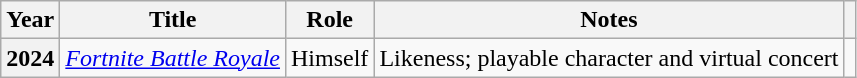<table class="wikitable sortable plainrowheaders">
<tr>
<th scope="col">Year</th>
<th scope="col">Title</th>
<th scope="col">Role</th>
<th scope="col" class="unsortable">Notes</th>
<th scope="col" class="unsortable"></th>
</tr>
<tr>
<th scope="row">2024</th>
<td><em><a href='#'>Fortnite Battle Royale</a></em></td>
<td>Himself</td>
<td>Likeness; playable character and virtual concert</td>
<td style="text-align:center;"></td>
</tr>
</table>
